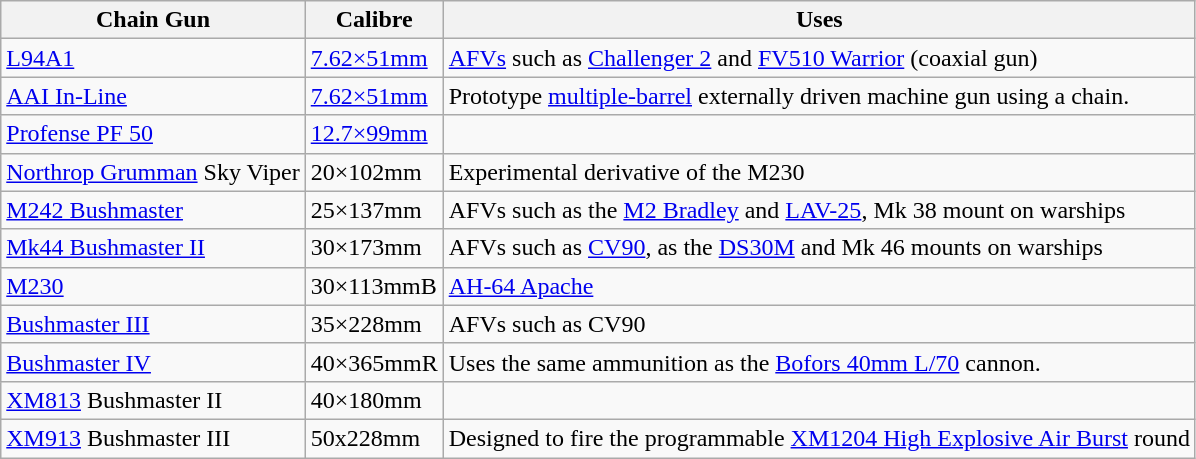<table class="wikitable">
<tr>
<th>Chain Gun</th>
<th>Calibre</th>
<th>Uses</th>
</tr>
<tr>
<td><a href='#'>L94A1</a></td>
<td><a href='#'>7.62×51mm</a></td>
<td><a href='#'>AFVs</a> such as <a href='#'>Challenger 2</a> and <a href='#'>FV510 Warrior</a> (coaxial gun)</td>
</tr>
<tr>
<td><a href='#'>AAI In-Line</a></td>
<td><a href='#'>7.62×51mm</a></td>
<td>Prototype <a href='#'>multiple-barrel</a> externally driven machine gun using a chain.</td>
</tr>
<tr>
<td><a href='#'>Profense PF 50</a></td>
<td><a href='#'>12.7×99mm</a></td>
<td></td>
</tr>
<tr>
<td><a href='#'>Northrop Grumman</a> Sky Viper</td>
<td>20×102mm</td>
<td>Experimental derivative of the M230</td>
</tr>
<tr>
<td><a href='#'>M242 Bushmaster</a></td>
<td>25×137mm</td>
<td>AFVs such as the <a href='#'>M2 Bradley</a> and <a href='#'>LAV-25</a>, Mk 38 mount on warships</td>
</tr>
<tr>
<td><a href='#'>Mk44 Bushmaster II</a></td>
<td>30×173mm</td>
<td>AFVs such as <a href='#'>CV90</a>, as the <a href='#'>DS30M</a> and Mk 46 mounts on warships</td>
</tr>
<tr>
<td><a href='#'>M230</a></td>
<td>30×113mmB</td>
<td><a href='#'>AH-64 Apache</a></td>
</tr>
<tr>
<td><a href='#'>Bushmaster III</a></td>
<td>35×228mm</td>
<td>AFVs such as CV90</td>
</tr>
<tr>
<td><a href='#'>Bushmaster IV</a></td>
<td>40×365mmR</td>
<td>Uses the same ammunition as the <a href='#'>Bofors 40mm L/70</a> cannon.</td>
</tr>
<tr>
<td><a href='#'>XM813</a> Bushmaster II</td>
<td>40×180mm</td>
<td></td>
</tr>
<tr>
<td><a href='#'>XM913</a> Bushmaster III</td>
<td>50x228mm</td>
<td>Designed to fire the programmable <a href='#'>XM1204 High Explosive Air Burst</a> round</td>
</tr>
</table>
